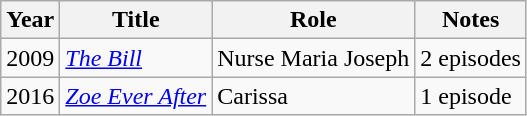<table class="wikitable sortable">
<tr>
<th>Year</th>
<th>Title</th>
<th>Role</th>
<th class="unsortable">Notes</th>
</tr>
<tr>
<td>2009</td>
<td><em><a href='#'>The Bill</a></em></td>
<td>Nurse Maria Joseph</td>
<td>2 episodes</td>
</tr>
<tr>
<td>2016</td>
<td><em><a href='#'>Zoe Ever After</a></em></td>
<td>Carissa</td>
<td>1 episode</td>
</tr>
</table>
